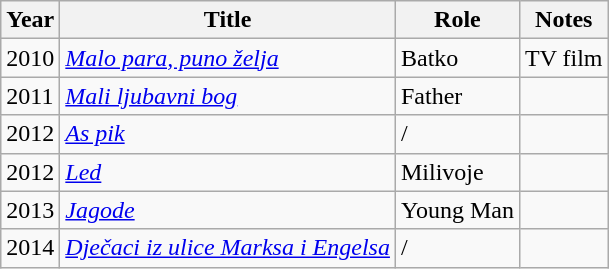<table class="wikitable sortable">
<tr>
<th>Year</th>
<th>Title</th>
<th>Role</th>
<th class="unsortable">Notes</th>
</tr>
<tr>
<td>2010</td>
<td><em><a href='#'>Malo para, puno želja</a></em></td>
<td>Batko</td>
<td>TV film</td>
</tr>
<tr>
<td>2011</td>
<td><em><a href='#'>Mali ljubavni bog</a></em></td>
<td>Father</td>
<td></td>
</tr>
<tr>
<td>2012</td>
<td><em><a href='#'>As pik</a></em></td>
<td>/</td>
<td></td>
</tr>
<tr>
<td>2012</td>
<td><em><a href='#'>Led</a></em></td>
<td>Milivoje</td>
<td></td>
</tr>
<tr>
<td>2013</td>
<td><em><a href='#'>Jagode</a></em></td>
<td>Young Man</td>
<td></td>
</tr>
<tr>
<td>2014</td>
<td><em><a href='#'>Dječaci iz ulice Marksa i Engelsa</a></em></td>
<td>/</td>
<td></td>
</tr>
</table>
